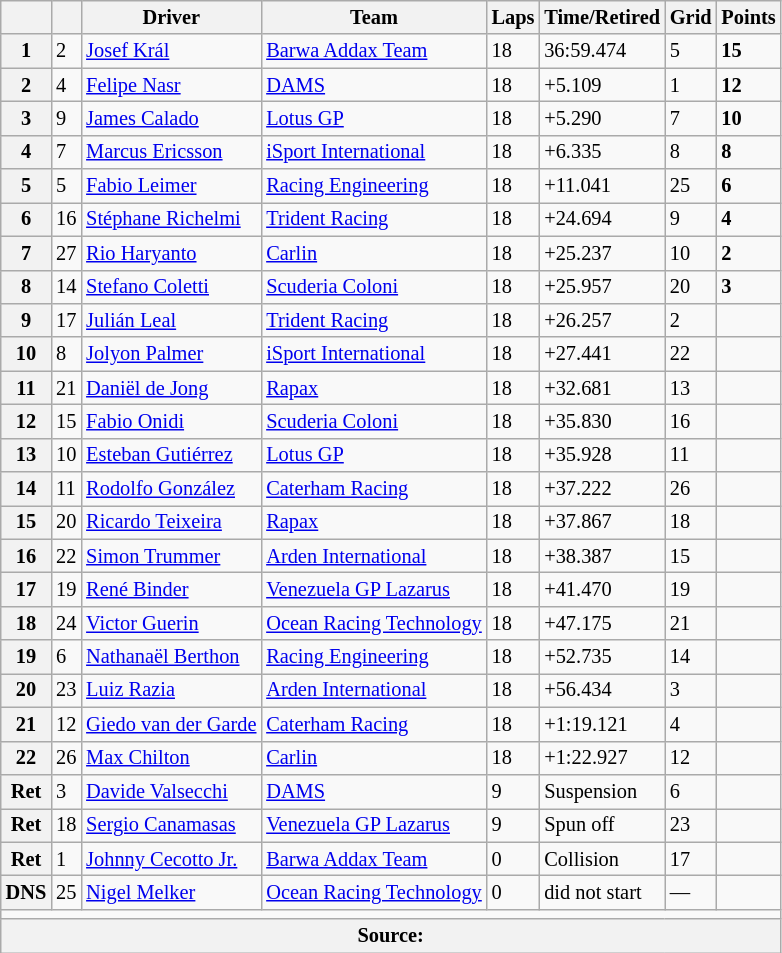<table class="wikitable" style="font-size:85%">
<tr>
<th></th>
<th></th>
<th>Driver</th>
<th>Team</th>
<th>Laps</th>
<th>Time/Retired</th>
<th>Grid</th>
<th>Points</th>
</tr>
<tr>
<th>1</th>
<td>2</td>
<td> <a href='#'>Josef Král</a></td>
<td><a href='#'>Barwa Addax Team</a></td>
<td>18</td>
<td>36:59.474</td>
<td>5</td>
<td><strong>15</strong></td>
</tr>
<tr>
<th>2</th>
<td>4</td>
<td> <a href='#'>Felipe Nasr</a></td>
<td><a href='#'>DAMS</a></td>
<td>18</td>
<td>+5.109</td>
<td>1</td>
<td><strong>12</strong></td>
</tr>
<tr>
<th>3</th>
<td>9</td>
<td> <a href='#'>James Calado</a></td>
<td><a href='#'>Lotus GP</a></td>
<td>18</td>
<td>+5.290</td>
<td>7</td>
<td><strong>10</strong></td>
</tr>
<tr>
<th>4</th>
<td>7</td>
<td> <a href='#'>Marcus Ericsson</a></td>
<td><a href='#'>iSport International</a></td>
<td>18</td>
<td>+6.335</td>
<td>8</td>
<td><strong>8</strong></td>
</tr>
<tr>
<th>5</th>
<td>5</td>
<td> <a href='#'>Fabio Leimer</a></td>
<td><a href='#'>Racing Engineering</a></td>
<td>18</td>
<td>+11.041</td>
<td>25</td>
<td><strong>6</strong></td>
</tr>
<tr>
<th>6</th>
<td>16</td>
<td> <a href='#'>Stéphane Richelmi</a></td>
<td><a href='#'>Trident Racing</a></td>
<td>18</td>
<td>+24.694</td>
<td>9</td>
<td><strong>4</strong></td>
</tr>
<tr>
<th>7</th>
<td>27</td>
<td> <a href='#'>Rio Haryanto</a></td>
<td><a href='#'>Carlin</a></td>
<td>18</td>
<td>+25.237</td>
<td>10</td>
<td><strong>2</strong></td>
</tr>
<tr>
<th>8</th>
<td>14</td>
<td> <a href='#'>Stefano Coletti</a></td>
<td><a href='#'>Scuderia Coloni</a></td>
<td>18</td>
<td>+25.957</td>
<td>20</td>
<td><strong>3 </strong></td>
</tr>
<tr>
<th>9</th>
<td>17</td>
<td> <a href='#'>Julián Leal</a></td>
<td><a href='#'>Trident Racing</a></td>
<td>18</td>
<td>+26.257</td>
<td>2</td>
<td></td>
</tr>
<tr>
<th>10</th>
<td>8</td>
<td> <a href='#'>Jolyon Palmer</a></td>
<td><a href='#'>iSport International</a></td>
<td>18</td>
<td>+27.441</td>
<td>22</td>
<td></td>
</tr>
<tr>
<th>11</th>
<td>21</td>
<td> <a href='#'>Daniël de Jong</a></td>
<td><a href='#'>Rapax</a></td>
<td>18</td>
<td>+32.681</td>
<td>13</td>
<td></td>
</tr>
<tr>
<th>12</th>
<td>15</td>
<td> <a href='#'>Fabio Onidi</a></td>
<td><a href='#'>Scuderia Coloni</a></td>
<td>18</td>
<td>+35.830</td>
<td>16</td>
<td></td>
</tr>
<tr>
<th>13</th>
<td>10</td>
<td> <a href='#'>Esteban Gutiérrez</a></td>
<td><a href='#'>Lotus GP</a></td>
<td>18</td>
<td>+35.928</td>
<td>11</td>
<td></td>
</tr>
<tr>
<th>14</th>
<td>11</td>
<td> <a href='#'>Rodolfo González</a></td>
<td><a href='#'>Caterham Racing</a></td>
<td>18</td>
<td>+37.222</td>
<td>26</td>
<td></td>
</tr>
<tr>
<th>15</th>
<td>20</td>
<td> <a href='#'>Ricardo Teixeira</a></td>
<td><a href='#'>Rapax</a></td>
<td>18</td>
<td>+37.867</td>
<td>18</td>
<td></td>
</tr>
<tr>
<th>16</th>
<td>22</td>
<td> <a href='#'>Simon Trummer</a></td>
<td><a href='#'>Arden International</a></td>
<td>18</td>
<td>+38.387</td>
<td>15</td>
<td></td>
</tr>
<tr>
<th>17</th>
<td>19</td>
<td> <a href='#'>René Binder</a></td>
<td><a href='#'>Venezuela GP Lazarus</a></td>
<td>18</td>
<td>+41.470</td>
<td>19</td>
<td></td>
</tr>
<tr>
<th>18</th>
<td>24</td>
<td> <a href='#'>Victor Guerin</a></td>
<td><a href='#'>Ocean Racing Technology</a></td>
<td>18</td>
<td>+47.175</td>
<td>21</td>
<td></td>
</tr>
<tr>
<th>19</th>
<td>6</td>
<td> <a href='#'>Nathanaël Berthon</a></td>
<td><a href='#'>Racing Engineering</a></td>
<td>18</td>
<td>+52.735</td>
<td>14</td>
<td></td>
</tr>
<tr>
<th>20</th>
<td>23</td>
<td> <a href='#'>Luiz Razia</a></td>
<td><a href='#'>Arden International</a></td>
<td>18</td>
<td>+56.434</td>
<td>3</td>
<td></td>
</tr>
<tr>
<th>21</th>
<td>12</td>
<td> <a href='#'>Giedo van der Garde</a></td>
<td><a href='#'>Caterham Racing</a></td>
<td>18</td>
<td>+1:19.121</td>
<td>4</td>
<td></td>
</tr>
<tr>
<th>22</th>
<td>26</td>
<td> <a href='#'>Max Chilton</a></td>
<td><a href='#'>Carlin</a></td>
<td>18</td>
<td>+1:22.927</td>
<td>12</td>
<td></td>
</tr>
<tr>
<th>Ret</th>
<td>3</td>
<td> <a href='#'>Davide Valsecchi</a></td>
<td><a href='#'>DAMS</a></td>
<td>9</td>
<td>Suspension</td>
<td>6</td>
<td></td>
</tr>
<tr>
<th>Ret</th>
<td>18</td>
<td> <a href='#'>Sergio Canamasas</a></td>
<td><a href='#'>Venezuela GP Lazarus</a></td>
<td>9</td>
<td>Spun off</td>
<td>23</td>
<td></td>
</tr>
<tr>
<th>Ret</th>
<td>1</td>
<td> <a href='#'>Johnny Cecotto Jr.</a></td>
<td><a href='#'>Barwa Addax Team</a></td>
<td>0</td>
<td>Collision</td>
<td>17</td>
<td></td>
</tr>
<tr>
<th>DNS</th>
<td>25</td>
<td> <a href='#'>Nigel Melker</a></td>
<td><a href='#'>Ocean Racing Technology</a></td>
<td>0</td>
<td>did not start</td>
<td>—</td>
<td></td>
</tr>
<tr>
<td colspan=8></td>
</tr>
<tr>
<th colspan=8>Source:</th>
</tr>
</table>
